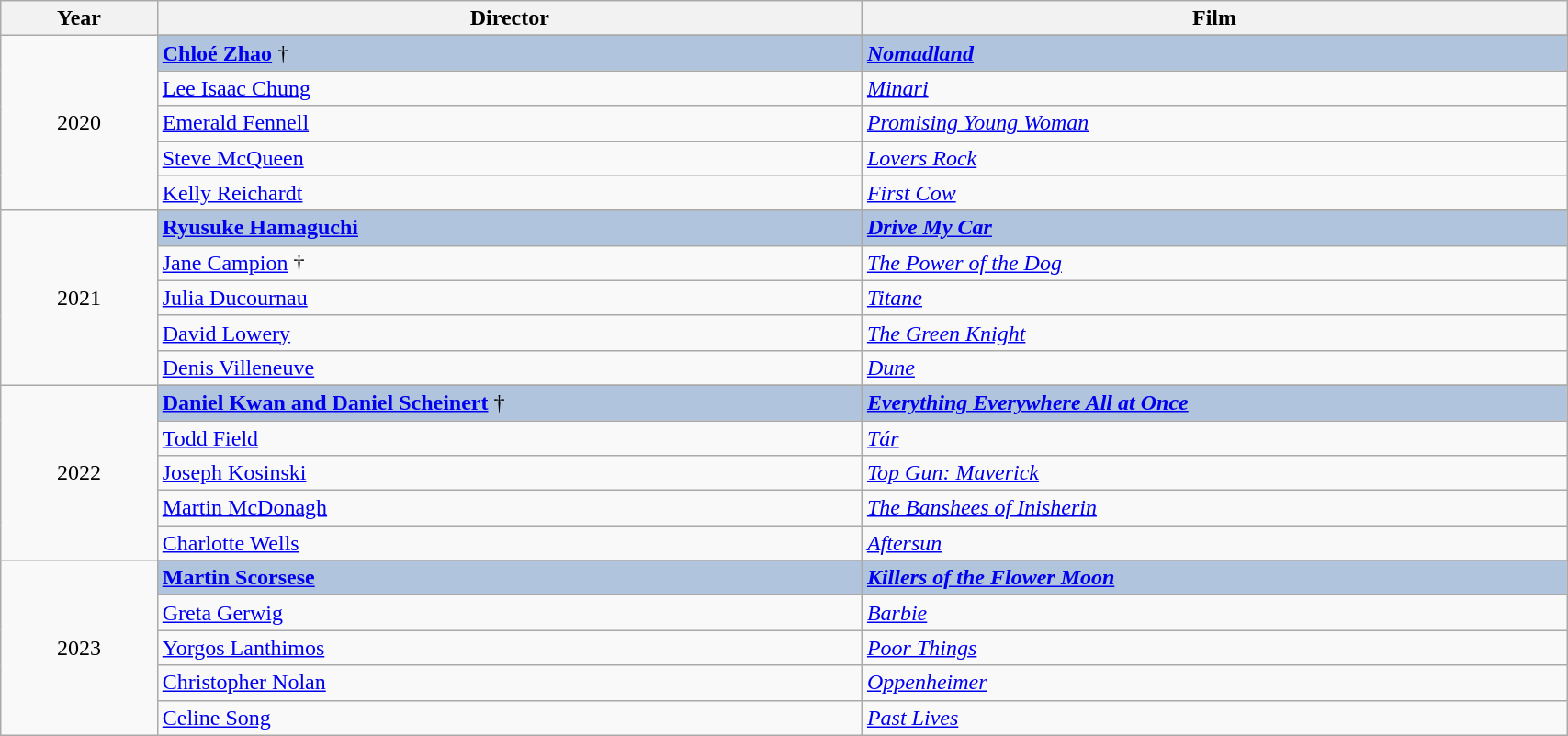<table class="wikitable" width="90%">
<tr>
<th width="10%">Year</th>
<th width="45%">Director</th>
<th width="45%">Film</th>
</tr>
<tr>
<td rowspan="6" align="center">2020</td>
</tr>
<tr style="background:#B0C4DE">
<td><strong><a href='#'>Chloé Zhao</a></strong> †</td>
<td><strong><em><a href='#'>Nomadland</a></em></strong></td>
</tr>
<tr>
<td><a href='#'>Lee Isaac Chung</a></td>
<td><em><a href='#'>Minari</a></em></td>
</tr>
<tr>
<td><a href='#'>Emerald Fennell</a></td>
<td><em><a href='#'>Promising Young Woman</a></em></td>
</tr>
<tr>
<td><a href='#'>Steve McQueen</a></td>
<td><em><a href='#'>Lovers Rock</a></em></td>
</tr>
<tr>
<td><a href='#'>Kelly Reichardt</a></td>
<td><em><a href='#'>First Cow</a></em></td>
</tr>
<tr>
<td rowspan="6" align="center">2021</td>
</tr>
<tr style="background:#B0C4DE">
<td><strong><a href='#'>Ryusuke Hamaguchi</a></strong></td>
<td><strong><em><a href='#'>Drive My Car</a></em></strong></td>
</tr>
<tr>
<td><a href='#'>Jane Campion</a> †</td>
<td><em><a href='#'>The Power of the Dog</a></em></td>
</tr>
<tr>
<td><a href='#'>Julia Ducournau</a></td>
<td><em><a href='#'>Titane</a></em></td>
</tr>
<tr>
<td><a href='#'>David Lowery</a></td>
<td><em><a href='#'>The Green Knight</a></em></td>
</tr>
<tr>
<td><a href='#'>Denis Villeneuve</a></td>
<td><em><a href='#'>Dune</a></em></td>
</tr>
<tr>
<td rowspan="6" align="center">2022</td>
</tr>
<tr style="background:#B0C4DE">
<td><strong><a href='#'>Daniel Kwan and Daniel Scheinert</a></strong> †</td>
<td><strong><em><a href='#'>Everything Everywhere All at Once</a></em></strong></td>
</tr>
<tr>
<td><a href='#'>Todd Field</a></td>
<td><em><a href='#'>Tár</a></em></td>
</tr>
<tr>
<td><a href='#'>Joseph Kosinski</a></td>
<td><em><a href='#'>Top Gun: Maverick</a></em></td>
</tr>
<tr>
<td><a href='#'>Martin McDonagh</a></td>
<td><em><a href='#'>The Banshees of Inisherin</a></em></td>
</tr>
<tr>
<td><a href='#'>Charlotte Wells</a></td>
<td><em><a href='#'>Aftersun</a></em></td>
</tr>
<tr>
<td rowspan="6" align="center">2023</td>
</tr>
<tr style="background:#B0C4DE">
<td><strong><a href='#'>Martin Scorsese</a></strong></td>
<td><strong><em><a href='#'>Killers of the Flower Moon</a></em></strong></td>
</tr>
<tr>
<td><a href='#'>Greta Gerwig</a></td>
<td><em><a href='#'>Barbie</a></em></td>
</tr>
<tr>
<td><a href='#'>Yorgos Lanthimos</a></td>
<td><em><a href='#'>Poor Things</a></em></td>
</tr>
<tr>
<td><a href='#'>Christopher Nolan</a></td>
<td><em><a href='#'>Oppenheimer</a></em></td>
</tr>
<tr>
<td><a href='#'>Celine Song</a></td>
<td><em><a href='#'>Past Lives</a></em></td>
</tr>
</table>
